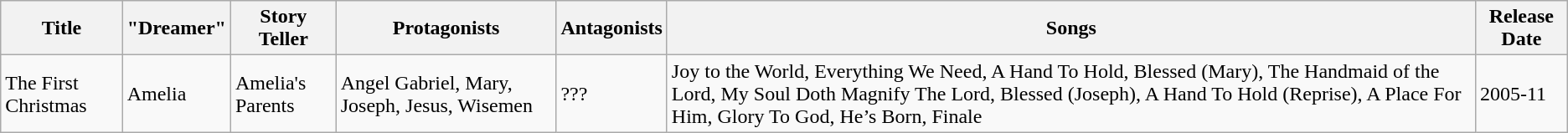<table class="wikitable sortable">
<tr>
<th>Title</th>
<th>"Dreamer"</th>
<th>Story Teller</th>
<th>Protagonists</th>
<th>Antagonists</th>
<th>Songs</th>
<th>Release Date</th>
</tr>
<tr>
<td>The First Christmas</td>
<td>Amelia</td>
<td>Amelia's Parents</td>
<td>Angel Gabriel, Mary, Joseph, Jesus, Wisemen</td>
<td>???</td>
<td>Joy to the World, Everything We Need, A Hand To Hold, Blessed (Mary), The Handmaid of the Lord, My Soul Doth Magnify The Lord, Blessed (Joseph), A Hand To Hold (Reprise), A Place For Him, Glory To God, He’s Born, Finale</td>
<td>2005-11</td>
</tr>
</table>
